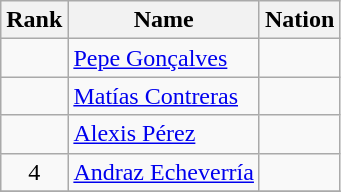<table class="wikitable" style="text-align:center">
<tr>
<th>Rank</th>
<th>Name</th>
<th>Nation</th>
</tr>
<tr>
<td></td>
<td align=left><a href='#'>Pepe Gonçalves</a></td>
<td align=left></td>
</tr>
<tr>
<td></td>
<td align=left><a href='#'>Matías Contreras</a></td>
<td align=left></td>
</tr>
<tr>
<td></td>
<td align=left><a href='#'>Alexis Pérez</a></td>
<td align=left></td>
</tr>
<tr>
<td>4</td>
<td align=left><a href='#'>Andraz Echeverría</a></td>
<td align=left></td>
</tr>
<tr>
</tr>
</table>
